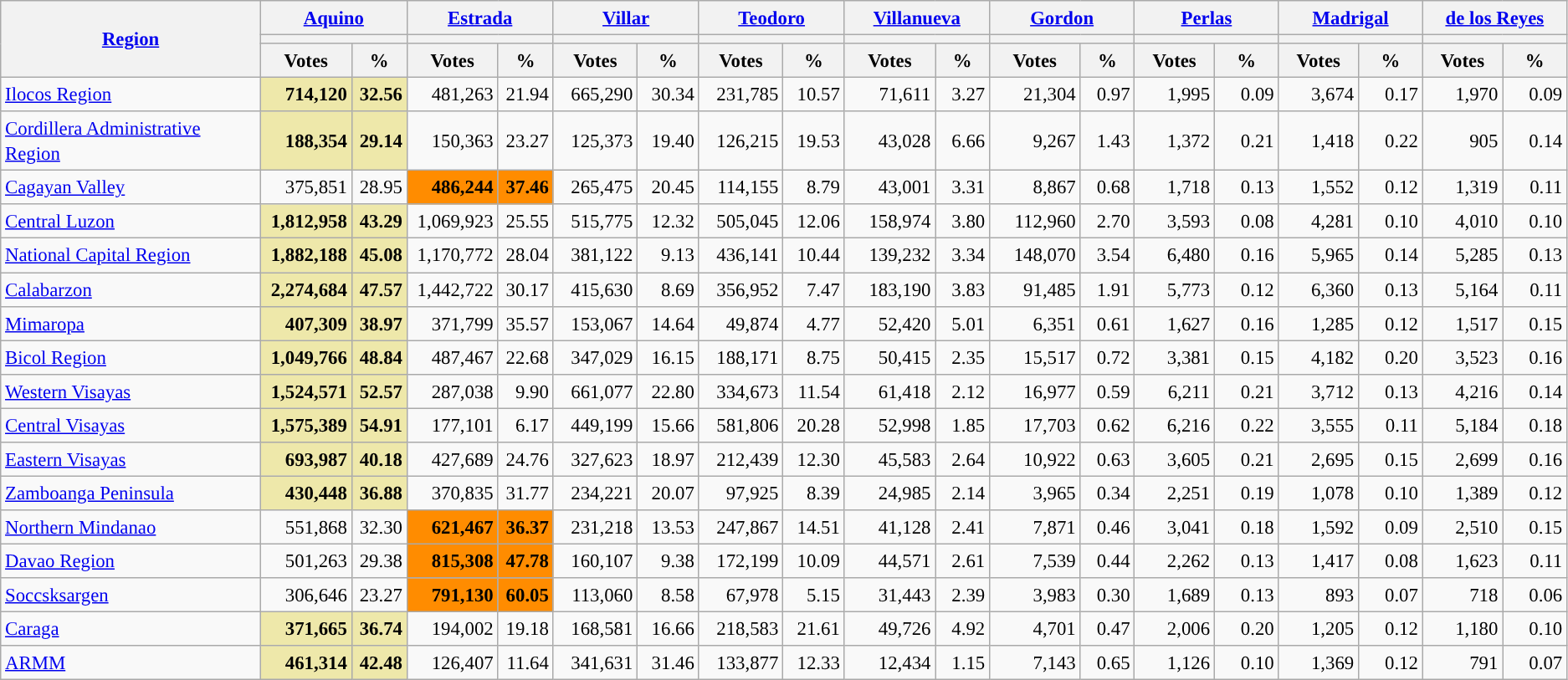<table class="wikitable sortable collapsible collapsed" style="text-align:right; font-size:95%; line-height:20px;">
<tr>
<th width="200" rowspan="3"><a href='#'>Region</a></th>
<th width="110" colspan="2"><a href='#'>Aquino</a></th>
<th width="110" colspan="2"><a href='#'>Estrada</a></th>
<th width="110" colspan="2"><a href='#'>Villar</a></th>
<th width="110" colspan="2"><a href='#'>Teodoro</a></th>
<th width="110" colspan="2"><a href='#'>Villanueva</a></th>
<th width="110" colspan="2"><a href='#'>Gordon</a></th>
<th width="110" colspan="2"><a href='#'>Perlas</a></th>
<th width="110" colspan="2"><a href='#'>Madrigal</a></th>
<th width="110" colspan="2"><a href='#'>de los Reyes</a></th>
</tr>
<tr>
<th colspan="2" style="background:"></th>
<th colspan="2" style="background:"></th>
<th colspan="2" style="background:"></th>
<th colspan="2" style="background:"></th>
<th colspan="2" style="background:"></th>
<th colspan="2" style="background:"></th>
<th colspan="2" style="background:"></th>
<th colspan="2" style="background:"></th>
<th colspan="2" style="background:"></th>
</tr>
<tr>
<th>Votes</th>
<th>%</th>
<th>Votes</th>
<th>%</th>
<th>Votes</th>
<th>%</th>
<th>Votes</th>
<th>%</th>
<th>Votes</th>
<th>%</th>
<th>Votes</th>
<th>%</th>
<th>Votes</th>
<th>%</th>
<th>Votes</th>
<th>%</th>
<th>Votes</th>
<th>%</th>
</tr>
<tr>
<td align="left"><a href='#'>Ilocos Region</a></td>
<td style="background:#EEE8AA;"><strong>714,120</strong></td>
<td style="background:#EEE8AA;"><strong>32.56</strong></td>
<td>481,263</td>
<td>21.94</td>
<td>665,290</td>
<td>30.34</td>
<td>231,785</td>
<td>10.57</td>
<td>71,611</td>
<td>3.27</td>
<td>21,304</td>
<td>0.97</td>
<td>1,995</td>
<td>0.09</td>
<td>3,674</td>
<td>0.17</td>
<td>1,970</td>
<td>0.09</td>
</tr>
<tr>
<td align="left"><a href='#'>Cordillera Administrative Region</a></td>
<td style="background:#EEE8AA;"><strong>188,354</strong></td>
<td style="background:#EEE8AA;"><strong>29.14</strong></td>
<td>150,363</td>
<td>23.27</td>
<td>125,373</td>
<td>19.40</td>
<td>126,215</td>
<td>19.53</td>
<td>43,028</td>
<td>6.66</td>
<td>9,267</td>
<td>1.43</td>
<td>1,372</td>
<td>0.21</td>
<td>1,418</td>
<td>0.22</td>
<td>905</td>
<td>0.14</td>
</tr>
<tr>
<td align="left"><a href='#'>Cagayan Valley</a></td>
<td>375,851</td>
<td>28.95</td>
<td style="background:#FF8C00;"><strong>486,244</strong></td>
<td style="background:#FF8C00;"><strong>37.46</strong></td>
<td>265,475</td>
<td>20.45</td>
<td>114,155</td>
<td>8.79</td>
<td>43,001</td>
<td>3.31</td>
<td>8,867</td>
<td>0.68</td>
<td>1,718</td>
<td>0.13</td>
<td>1,552</td>
<td>0.12</td>
<td>1,319</td>
<td>0.11</td>
</tr>
<tr>
<td align="left"><a href='#'>Central Luzon</a></td>
<td style="background:#EEE8AA;"><strong>1,812,958</strong></td>
<td style="background:#EEE8AA;"><strong>43.29</strong></td>
<td>1,069,923</td>
<td>25.55</td>
<td>515,775</td>
<td>12.32</td>
<td>505,045</td>
<td>12.06</td>
<td>158,974</td>
<td>3.80</td>
<td>112,960</td>
<td>2.70</td>
<td>3,593</td>
<td>0.08</td>
<td>4,281</td>
<td>0.10</td>
<td>4,010</td>
<td>0.10</td>
</tr>
<tr>
<td align="left"><a href='#'>National Capital Region</a></td>
<td style="background:#EEE8AA;"><strong>1,882,188</strong></td>
<td style="background:#EEE8AA;"><strong>45.08</strong></td>
<td>1,170,772</td>
<td>28.04</td>
<td>381,122</td>
<td>9.13</td>
<td>436,141</td>
<td>10.44</td>
<td>139,232</td>
<td>3.34</td>
<td>148,070</td>
<td>3.54</td>
<td>6,480</td>
<td>0.16</td>
<td>5,965</td>
<td>0.14</td>
<td>5,285</td>
<td>0.13</td>
</tr>
<tr>
<td align="left"><a href='#'>Calabarzon</a></td>
<td style="background:#EEE8AA;"><strong>2,274,684</strong></td>
<td style="background:#EEE8AA;"><strong>47.57</strong></td>
<td>1,442,722</td>
<td>30.17</td>
<td>415,630</td>
<td>8.69</td>
<td>356,952</td>
<td>7.47</td>
<td>183,190</td>
<td>3.83</td>
<td>91,485</td>
<td>1.91</td>
<td>5,773</td>
<td>0.12</td>
<td>6,360</td>
<td>0.13</td>
<td>5,164</td>
<td>0.11</td>
</tr>
<tr>
<td align="left"><a href='#'>Mimaropa</a></td>
<td style="background:#EEE8AA;"><strong>407,309</strong></td>
<td style="background:#EEE8AA;"><strong>38.97</strong></td>
<td>371,799</td>
<td>35.57</td>
<td>153,067</td>
<td>14.64</td>
<td>49,874</td>
<td>4.77</td>
<td>52,420</td>
<td>5.01</td>
<td>6,351</td>
<td>0.61</td>
<td>1,627</td>
<td>0.16</td>
<td>1,285</td>
<td>0.12</td>
<td>1,517</td>
<td>0.15</td>
</tr>
<tr>
<td align="left"><a href='#'>Bicol Region</a></td>
<td style="background:#EEE8AA;"><strong>1,049,766</strong></td>
<td style="background:#EEE8AA;"><strong>48.84</strong></td>
<td>487,467</td>
<td>22.68</td>
<td>347,029</td>
<td>16.15</td>
<td>188,171</td>
<td>8.75</td>
<td>50,415</td>
<td>2.35</td>
<td>15,517</td>
<td>0.72</td>
<td>3,381</td>
<td>0.15</td>
<td>4,182</td>
<td>0.20</td>
<td>3,523</td>
<td>0.16</td>
</tr>
<tr>
<td align="left"><a href='#'>Western Visayas</a></td>
<td style="background:#EEE8AA;"><strong>1,524,571</strong></td>
<td style="background:#EEE8AA;"><strong>52.57</strong></td>
<td>287,038</td>
<td>9.90</td>
<td>661,077</td>
<td>22.80</td>
<td>334,673</td>
<td>11.54</td>
<td>61,418</td>
<td>2.12</td>
<td>16,977</td>
<td>0.59</td>
<td>6,211</td>
<td>0.21</td>
<td>3,712</td>
<td>0.13</td>
<td>4,216</td>
<td>0.14</td>
</tr>
<tr>
<td align="left"><a href='#'>Central Visayas</a></td>
<td style="background:#EEE8AA;"><strong>1,575,389</strong></td>
<td style="background:#EEE8AA;"><strong>54.91</strong></td>
<td>177,101</td>
<td>6.17</td>
<td>449,199</td>
<td>15.66</td>
<td>581,806</td>
<td>20.28</td>
<td>52,998</td>
<td>1.85</td>
<td>17,703</td>
<td>0.62</td>
<td>6,216</td>
<td>0.22</td>
<td>3,555</td>
<td>0.11</td>
<td>5,184</td>
<td>0.18</td>
</tr>
<tr>
<td align="left"><a href='#'>Eastern Visayas</a></td>
<td style="background:#EEE8AA;"><strong>693,987</strong></td>
<td style="background:#EEE8AA;"><strong>40.18</strong></td>
<td>427,689</td>
<td>24.76</td>
<td>327,623</td>
<td>18.97</td>
<td>212,439</td>
<td>12.30</td>
<td>45,583</td>
<td>2.64</td>
<td>10,922</td>
<td>0.63</td>
<td>3,605</td>
<td>0.21</td>
<td>2,695</td>
<td>0.15</td>
<td>2,699</td>
<td>0.16</td>
</tr>
<tr>
<td align="left"><a href='#'>Zamboanga Peninsula</a></td>
<td style="background:#EEE8AA;"><strong>430,448</strong></td>
<td style="background:#EEE8AA;"><strong>36.88</strong></td>
<td>370,835</td>
<td>31.77</td>
<td>234,221</td>
<td>20.07</td>
<td>97,925</td>
<td>8.39</td>
<td>24,985</td>
<td>2.14</td>
<td>3,965</td>
<td>0.34</td>
<td>2,251</td>
<td>0.19</td>
<td>1,078</td>
<td>0.10</td>
<td>1,389</td>
<td>0.12</td>
</tr>
<tr>
<td align="left"><a href='#'>Northern Mindanao</a></td>
<td>551,868</td>
<td>32.30</td>
<td style="background:#FF8C00;"><strong>621,467</strong></td>
<td style="background:#FF8C00;"><strong>36.37</strong></td>
<td>231,218</td>
<td>13.53</td>
<td>247,867</td>
<td>14.51</td>
<td>41,128</td>
<td>2.41</td>
<td>7,871</td>
<td>0.46</td>
<td>3,041</td>
<td>0.18</td>
<td>1,592</td>
<td>0.09</td>
<td>2,510</td>
<td>0.15</td>
</tr>
<tr>
<td align="left"><a href='#'>Davao Region</a></td>
<td>501,263</td>
<td>29.38</td>
<td style="background:#FF8C00;"><strong>815,308</strong></td>
<td style="background:#FF8C00;"><strong>47.78</strong></td>
<td>160,107</td>
<td>9.38</td>
<td>172,199</td>
<td>10.09</td>
<td>44,571</td>
<td>2.61</td>
<td>7,539</td>
<td>0.44</td>
<td>2,262</td>
<td>0.13</td>
<td>1,417</td>
<td>0.08</td>
<td>1,623</td>
<td>0.11</td>
</tr>
<tr>
<td align="left"><a href='#'>Soccsksargen</a></td>
<td>306,646</td>
<td>23.27</td>
<td style="background:#FF8C00;"><strong>791,130</strong></td>
<td style="background:#FF8C00;"><strong>60.05</strong></td>
<td>113,060</td>
<td>8.58</td>
<td>67,978</td>
<td>5.15</td>
<td>31,443</td>
<td>2.39</td>
<td>3,983</td>
<td>0.30</td>
<td>1,689</td>
<td>0.13</td>
<td>893</td>
<td>0.07</td>
<td>718</td>
<td>0.06</td>
</tr>
<tr>
<td align="left"><a href='#'>Caraga</a></td>
<td style="background:#EEE8AA;"><strong>371,665</strong></td>
<td style="background:#EEE8AA;"><strong>36.74</strong></td>
<td>194,002</td>
<td>19.18</td>
<td>168,581</td>
<td>16.66</td>
<td>218,583</td>
<td>21.61</td>
<td>49,726</td>
<td>4.92</td>
<td>4,701</td>
<td>0.47</td>
<td>2,006</td>
<td>0.20</td>
<td>1,205</td>
<td>0.12</td>
<td>1,180</td>
<td>0.10</td>
</tr>
<tr>
<td align="left"><a href='#'>ARMM</a></td>
<td style="background:#EEE8AA;"><strong>461,314</strong></td>
<td style="background:#EEE8AA;"><strong>42.48</strong></td>
<td>126,407</td>
<td>11.64</td>
<td>341,631</td>
<td>31.46</td>
<td>133,877</td>
<td>12.33</td>
<td>12,434</td>
<td>1.15</td>
<td>7,143</td>
<td>0.65</td>
<td>1,126</td>
<td>0.10</td>
<td>1,369</td>
<td>0.12</td>
<td>791</td>
<td>0.07</td>
</tr>
</table>
